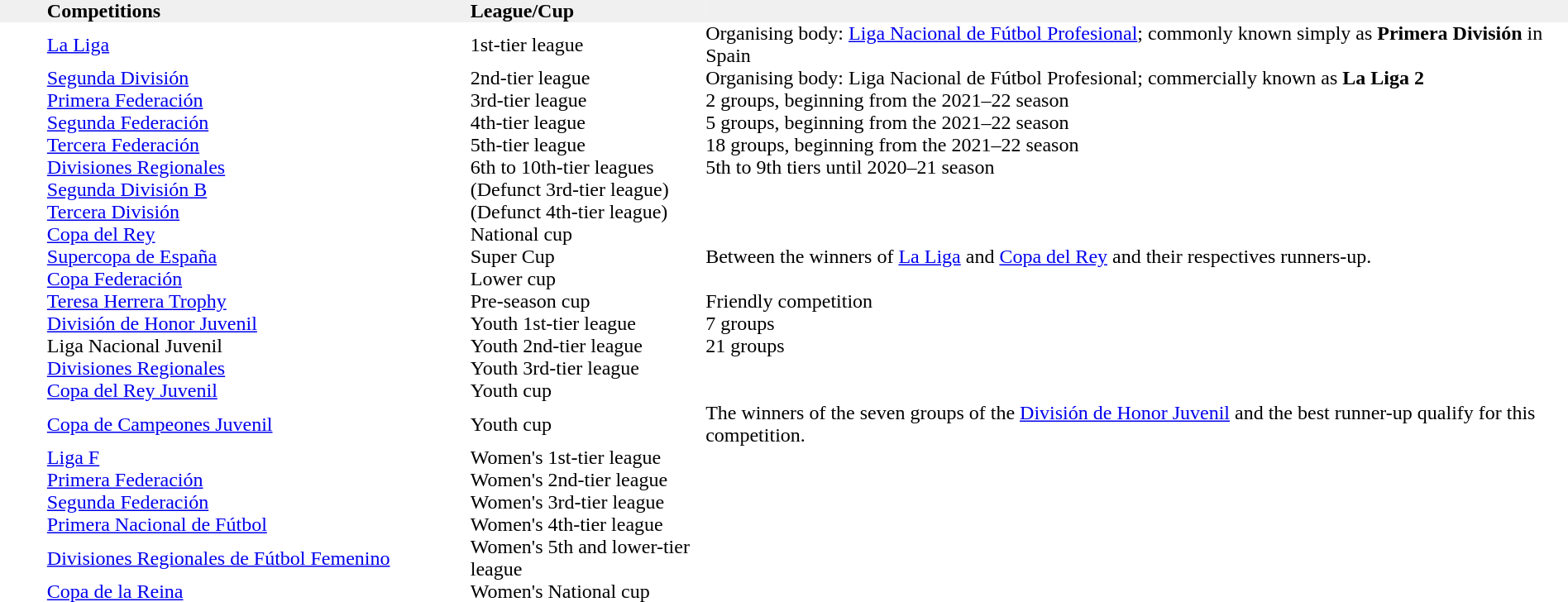<table width="100%" cellspacing="0" cellpadding="0">
<tr bgcolor="F0F0F0">
<th width="3%" align="left"></th>
<th width="27%" align="left">Competitions</th>
<th width="15%" align="left">League/Cup</th>
<th width="55%" align="left"></th>
</tr>
<tr>
<td></td>
<td><a href='#'>La Liga</a></td>
<td>1st-tier league</td>
<td>Organising body: <a href='#'>Liga Nacional de Fútbol Profesional</a>; commonly known simply as <strong>Primera División</strong> in Spain</td>
</tr>
<tr>
<td></td>
<td><a href='#'>Segunda División</a></td>
<td>2nd-tier league</td>
<td>Organising body: Liga Nacional de Fútbol Profesional; commercially known as <strong>La Liga 2</strong></td>
</tr>
<tr>
<td></td>
<td><a href='#'>Primera Federación</a></td>
<td>3rd-tier league</td>
<td>2 groups, beginning from the 2021–22 season</td>
</tr>
<tr>
<td></td>
<td><a href='#'>Segunda Federación</a></td>
<td>4th-tier league</td>
<td>5 groups, beginning from the 2021–22 season</td>
</tr>
<tr>
<td></td>
<td><a href='#'>Tercera Federación</a></td>
<td>5th-tier league</td>
<td>18 groups, beginning from the 2021–22 season</td>
</tr>
<tr>
<td></td>
<td><a href='#'>Divisiones Regionales</a></td>
<td>6th to 10th-tier leagues</td>
<td>5th to 9th tiers until 2020–21 season</td>
</tr>
<tr>
<td></td>
<td><a href='#'>Segunda División B</a></td>
<td>(Defunct 3rd-tier league)</td>
<td></td>
</tr>
<tr>
<td></td>
<td><a href='#'>Tercera División</a></td>
<td>(Defunct 4th-tier league)</td>
<td></td>
</tr>
<tr>
<td></td>
<td><a href='#'>Copa del Rey</a></td>
<td>National cup</td>
<td></td>
</tr>
<tr>
<td></td>
<td><a href='#'>Supercopa de España</a></td>
<td>Super Cup</td>
<td>Between the winners of <a href='#'>La Liga</a> and <a href='#'>Copa del Rey</a> and their respectives runners-up.</td>
</tr>
<tr>
<td></td>
<td><a href='#'>Copa Federación</a></td>
<td>Lower cup</td>
<td></td>
</tr>
<tr>
<td></td>
<td><a href='#'>Teresa Herrera Trophy</a></td>
<td>Pre-season cup</td>
<td>Friendly competition</td>
</tr>
<tr>
<td></td>
<td><a href='#'>División de Honor Juvenil</a></td>
<td>Youth 1st-tier league</td>
<td>7 groups</td>
<td></td>
</tr>
<tr>
<td></td>
<td>Liga Nacional Juvenil</td>
<td>Youth 2nd-tier league</td>
<td>21 groups</td>
<td></td>
</tr>
<tr>
<td></td>
<td><a href='#'>Divisiones Regionales</a></td>
<td>Youth 3rd-tier league</td>
<td></td>
<td></td>
</tr>
<tr>
<td></td>
<td><a href='#'>Copa del Rey Juvenil</a></td>
<td>Youth cup</td>
<td></td>
<td></td>
</tr>
<tr>
<td></td>
<td><a href='#'>Copa de Campeones Juvenil</a></td>
<td>Youth cup</td>
<td>The winners of the seven groups of the <a href='#'>División de Honor Juvenil</a> and the best runner-up qualify for this competition.</td>
<td></td>
</tr>
<tr>
<td></td>
<td><a href='#'>Liga F</a></td>
<td>Women's 1st-tier league</td>
<td></td>
</tr>
<tr>
<td></td>
<td><a href='#'>Primera Federación</a></td>
<td>Women's 2nd-tier league</td>
<td></td>
</tr>
<tr>
<td></td>
<td><a href='#'>Segunda Federación</a></td>
<td>Women's 3rd-tier league</td>
<td></td>
</tr>
<tr>
<td></td>
<td><a href='#'>Primera Nacional de Fútbol</a></td>
<td>Women's 4th-tier league</td>
<td></td>
</tr>
<tr>
<td></td>
<td><a href='#'>Divisiones Regionales de Fútbol Femenino</a></td>
<td>Women's 5th and lower-tier league</td>
<td></td>
</tr>
<tr>
<td></td>
<td><a href='#'>Copa de la Reina</a></td>
<td>Women's National cup</td>
<td></td>
</tr>
</table>
